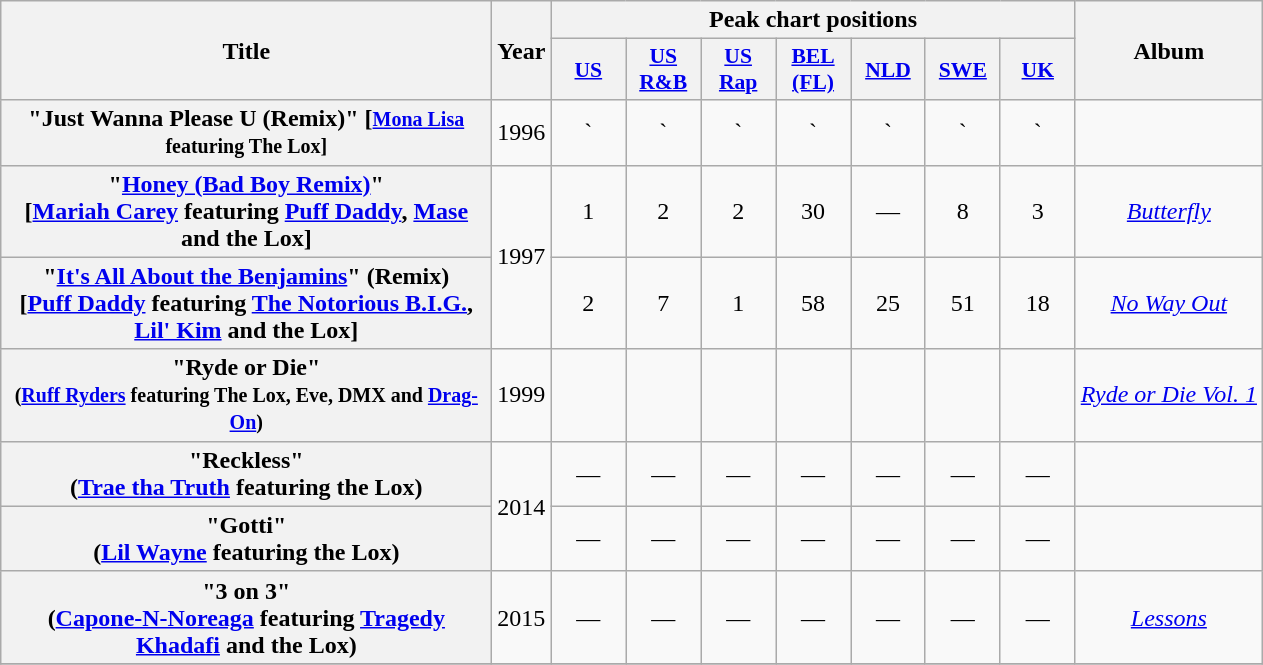<table class="wikitable plainrowheaders" style="text-align:center;">
<tr>
<th scope="col" rowspan="2" style="width:20em;">Title</th>
<th scope="col" rowspan="2">Year</th>
<th scope="col" colspan="7">Peak chart positions</th>
<th scope="col" rowspan="2">Album</th>
</tr>
<tr>
<th scope="col" style="width:3em;font-size:90%;"><a href='#'>US</a><br></th>
<th scope="col" style="width:3em;font-size:90%;"><a href='#'>US<br>R&B</a><br></th>
<th scope="col" style="width:3em;font-size:90%;"><a href='#'>US<br>Rap</a><br></th>
<th scope="col" style="width:3em;font-size:90%;"><a href='#'>BEL<br>(FL)</a><br></th>
<th scope="col" style="width:3em;font-size:90%;"><a href='#'>NLD</a><br></th>
<th scope="col" style="width:3em;font-size:90%;"><a href='#'>SWE</a><br></th>
<th scope="col" style="width:3em;font-size:90%;"><a href='#'>UK</a><br></th>
</tr>
<tr>
<th>"Just Wanna Please U (Remix)" [<small><a href='#'>Mona Lisa</a> featuring The Lox]</small></th>
<td>1996</td>
<td>`</td>
<td>`</td>
<td>`</td>
<td>`</td>
<td>`</td>
<td>`</td>
<td>`</td>
<td></td>
</tr>
<tr>
<th scope="row">"<a href='#'>Honey (Bad Boy Remix)</a>" <br><span>[<a href='#'>Mariah Carey</a> featuring <a href='#'>Puff Daddy</a>, <a href='#'>Mase</a> and the Lox]</span></th>
<td rowspan="2">1997</td>
<td>1</td>
<td>2</td>
<td>2</td>
<td>30</td>
<td>—</td>
<td>8</td>
<td>3</td>
<td><a href='#'><em>Butterfly</em></a></td>
</tr>
<tr>
<th scope="row">"<a href='#'>It's All About the Benjamins</a>" (Remix)<br><span>[<a href='#'>Puff Daddy</a> featuring <a href='#'>The Notorious B.I.G.</a>, <a href='#'>Lil' Kim</a> and the Lox]</span></th>
<td>2</td>
<td>7</td>
<td>1</td>
<td>58</td>
<td>25</td>
<td>51</td>
<td>18</td>
<td><em><a href='#'>No Way Out</a></em></td>
</tr>
<tr>
<th>"Ryde or Die"<br><small>(<a href='#'>Ruff Ryders</a> featuring The Lox, Eve, DMX and <a href='#'>Drag-On</a>)</small></th>
<td>1999</td>
<td></td>
<td></td>
<td></td>
<td></td>
<td></td>
<td></td>
<td></td>
<td><em><a href='#'>Ryde or Die Vol. 1</a></em></td>
</tr>
<tr>
<th scope="row">"Reckless"<br><span>(<a href='#'>Trae tha Truth</a> featuring the Lox)</span></th>
<td rowspan="2">2014</td>
<td>—</td>
<td>—</td>
<td>—</td>
<td>—</td>
<td>—</td>
<td>—</td>
<td>—</td>
<td></td>
</tr>
<tr>
<th scope="row">"Gotti"<br><span>(<a href='#'>Lil Wayne</a> featuring the Lox)</span></th>
<td>—</td>
<td>—</td>
<td>—</td>
<td>—</td>
<td>—</td>
<td>—</td>
<td>—</td>
<td></td>
</tr>
<tr>
<th scope="row">"3 on 3"<br><span>(<a href='#'>Capone-N-Noreaga</a> featuring <a href='#'>Tragedy Khadafi</a> and the Lox)</span></th>
<td>2015</td>
<td>—</td>
<td>—</td>
<td>—</td>
<td>—</td>
<td>—</td>
<td>—</td>
<td>—</td>
<td><em><a href='#'>Lessons</a></em></td>
</tr>
<tr>
</tr>
</table>
